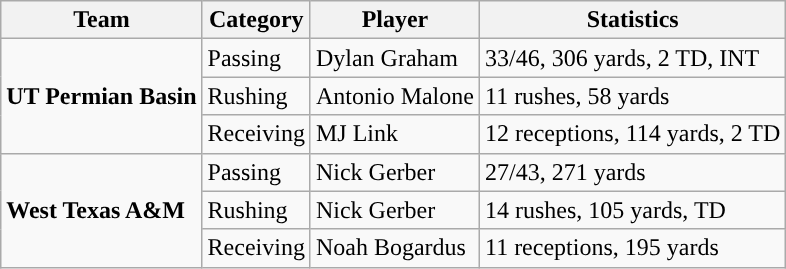<table class="wikitable" style="float: left;">
<tr>
<th>Team</th>
<th>Category</th>
<th>Player</th>
<th>Statistics</th>
</tr>
<tr>
<td rowspan=3><strong>UT Permian Basin</strong></td>
<td>Passing</td>
<td>Dylan Graham</td>
<td>33/46, 306 yards, 2 TD, INT</td>
</tr>
<tr>
<td>Rushing</td>
<td>Antonio Malone</td>
<td>11 rushes, 58 yards</td>
</tr>
<tr>
<td>Receiving</td>
<td>MJ Link</td>
<td>12 receptions, 114 yards, 2 TD</td>
</tr>
<tr>
<td rowspan=3><strong>West Texas A&M</strong></td>
<td>Passing</td>
<td>Nick Gerber</td>
<td>27/43, 271 yards</td>
</tr>
<tr>
<td>Rushing</td>
<td>Nick Gerber</td>
<td>14 rushes, 105 yards, TD</td>
</tr>
<tr>
<td>Receiving</td>
<td>Noah Bogardus</td>
<td>11 receptions, 195 yards</td>
</tr>
</table>
